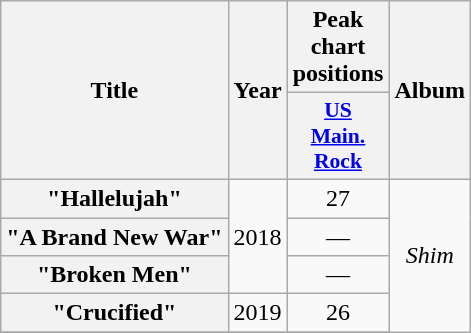<table class="wikitable plainrowheaders" style="text-align:center;">
<tr>
<th scope="col" rowspan="2">Title</th>
<th scope="col" rowspan="2">Year</th>
<th scope="col">Peak chart positions</th>
<th scope="col" rowspan="2">Album</th>
</tr>
<tr>
<th scope="col" style="width:3em;font-size:90%;"><a href='#'>US<br>Main.<br>Rock</a><br></th>
</tr>
<tr>
<th scope="row">"Hallelujah"</th>
<td rowspan="3">2018</td>
<td>27</td>
<td rowspan="5"><em>Shim</em></td>
</tr>
<tr>
<th scope="row">"A Brand New War"</th>
<td>—</td>
</tr>
<tr>
<th scope="row">"Broken Men"</th>
<td>—</td>
</tr>
<tr>
<th scope="row">"Crucified"</th>
<td>2019</td>
<td>26</td>
</tr>
<tr>
</tr>
</table>
